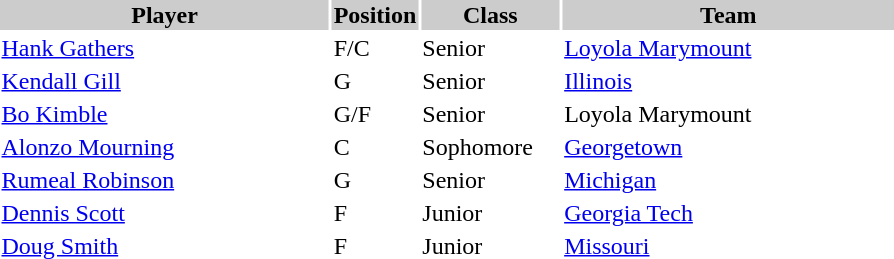<table style="width:600px" "border:'1' 'solid' 'gray'">
<tr>
<th style="background:#CCCCCC;width:40%">Player</th>
<th style="background:#CCCCCC;width:4%">Position</th>
<th style="background:#CCCCCC;width:16%">Class</th>
<th style="background:#CCCCCC;width:40%">Team</th>
</tr>
<tr>
<td><a href='#'>Hank Gathers</a></td>
<td>F/C</td>
<td>Senior</td>
<td><a href='#'>Loyola Marymount</a></td>
</tr>
<tr>
<td><a href='#'>Kendall Gill</a></td>
<td>G</td>
<td>Senior</td>
<td><a href='#'>Illinois</a></td>
</tr>
<tr>
<td><a href='#'>Bo Kimble</a></td>
<td>G/F</td>
<td>Senior</td>
<td>Loyola Marymount</td>
</tr>
<tr>
<td><a href='#'>Alonzo Mourning</a></td>
<td>C</td>
<td>Sophomore</td>
<td><a href='#'>Georgetown</a></td>
</tr>
<tr>
<td><a href='#'>Rumeal Robinson</a></td>
<td>G</td>
<td>Senior</td>
<td><a href='#'>Michigan</a></td>
</tr>
<tr>
<td><a href='#'>Dennis Scott</a></td>
<td>F</td>
<td>Junior</td>
<td><a href='#'>Georgia Tech</a></td>
</tr>
<tr>
<td><a href='#'>Doug Smith</a></td>
<td>F</td>
<td>Junior</td>
<td><a href='#'>Missouri</a></td>
</tr>
</table>
